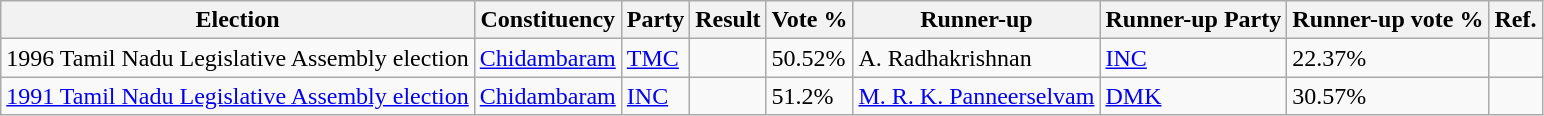<table class="wikitable">
<tr>
<th>Election</th>
<th>Constituency</th>
<th>Party</th>
<th>Result</th>
<th>Vote %</th>
<th>Runner-up</th>
<th>Runner-up Party</th>
<th>Runner-up vote %</th>
<th>Ref.</th>
</tr>
<tr>
<td>1996 Tamil Nadu Legislative Assembly election</td>
<td><a href='#'>Chidambaram</a></td>
<td><a href='#'>TMC</a></td>
<td></td>
<td>50.52%</td>
<td>A. Radhakrishnan</td>
<td><a href='#'>INC</a></td>
<td>22.37%</td>
<td></td>
</tr>
<tr>
<td><a href='#'>1991 Tamil Nadu Legislative Assembly election</a></td>
<td><a href='#'>Chidambaram</a></td>
<td><a href='#'>INC</a></td>
<td></td>
<td>51.2%</td>
<td><a href='#'>M. R. K. Panneerselvam</a></td>
<td><a href='#'>DMK</a></td>
<td>30.57%</td>
<td></td>
</tr>
</table>
